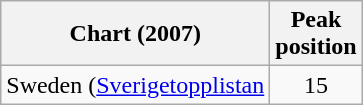<table class="wikitable">
<tr>
<th>Chart (2007)</th>
<th>Peak<br>position</th>
</tr>
<tr>
<td>Sweden (<a href='#'>Sverigetopplistan</a></td>
<td align="center">15</td>
</tr>
</table>
